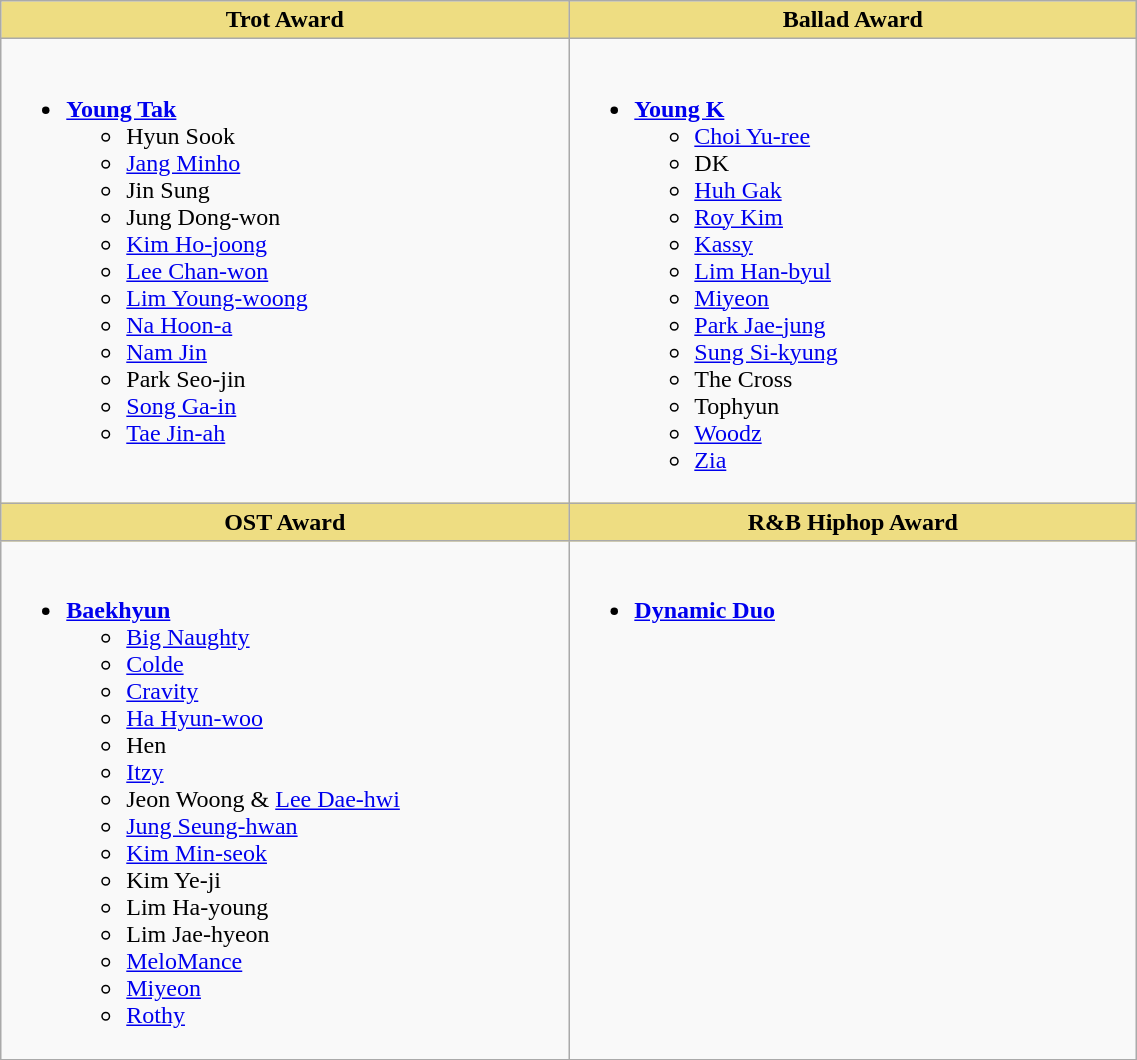<table class="wikitable" style="width:60%">
<tr>
<th scope="col" style="background:#EEDD82; width:30%">Trot Award</th>
<th scope="col" style="background:#EEDD82; width:30%">Ballad Award</th>
</tr>
<tr>
<td style="vertical-align:top"><br><ul><li><strong><a href='#'>Young Tak</a></strong><ul><li>Hyun Sook</li><li><a href='#'>Jang Minho</a></li><li>Jin Sung</li><li>Jung Dong-won</li><li><a href='#'>Kim Ho-joong</a></li><li><a href='#'>Lee Chan-won</a></li><li><a href='#'>Lim Young-woong</a></li><li><a href='#'>Na Hoon-a</a></li><li><a href='#'>Nam Jin</a></li><li>Park Seo-jin</li><li><a href='#'>Song Ga-in</a></li><li><a href='#'>Tae Jin-ah</a></li></ul></li></ul></td>
<td style="vertical-align:top"><br><ul><li><strong><a href='#'>Young K</a></strong><ul><li><a href='#'>Choi Yu-ree</a></li><li>DK</li><li><a href='#'>Huh Gak</a></li><li><a href='#'>Roy Kim</a></li><li><a href='#'>Kassy</a></li><li><a href='#'>Lim Han-byul</a></li><li><a href='#'>Miyeon</a></li><li><a href='#'>Park Jae-jung</a></li><li><a href='#'>Sung Si-kyung</a></li><li>The Cross</li><li>Tophyun</li><li><a href='#'>Woodz</a></li><li><a href='#'>Zia</a></li></ul></li></ul></td>
</tr>
<tr>
<th scope="col" style="background:#EEDD82">OST Award</th>
<th scope="col" style="background:#EEDD82">R&B Hiphop Award</th>
</tr>
<tr>
<td style="vertical-align:top"><br><ul><li><strong><a href='#'>Baekhyun</a></strong><ul><li><a href='#'>Big Naughty</a></li><li><a href='#'>Colde</a></li><li><a href='#'>Cravity</a></li><li><a href='#'>Ha Hyun-woo</a></li><li>Hen</li><li><a href='#'>Itzy</a></li><li>Jeon Woong & <a href='#'>Lee Dae-hwi</a></li><li><a href='#'>Jung Seung-hwan</a></li><li><a href='#'>Kim Min-seok</a></li><li>Kim Ye-ji</li><li>Lim Ha-young</li><li>Lim Jae-hyeon</li><li><a href='#'>MeloMance</a></li><li><a href='#'>Miyeon</a></li><li><a href='#'>Rothy</a></li></ul></li></ul></td>
<td style="vertical-align:top"><br><ul><li><strong><a href='#'>Dynamic Duo</a></strong></li></ul></td>
</tr>
</table>
